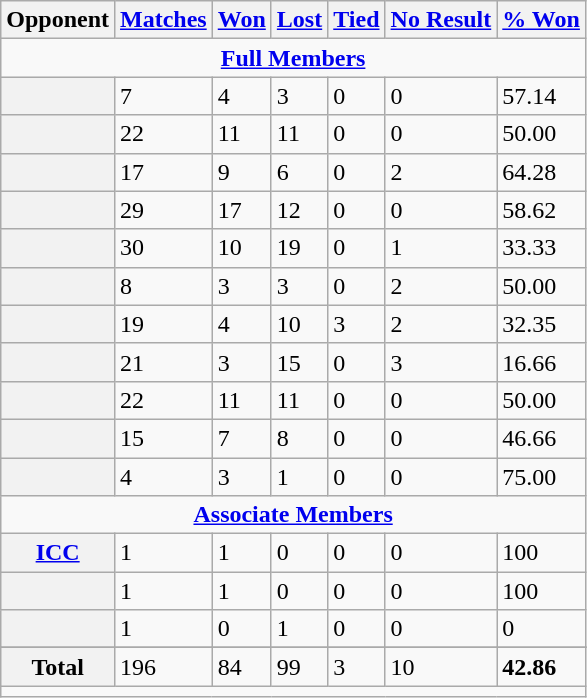<table class="wikitable plainrowheaders sortable">
<tr>
<th scope="col">Opponent</th>
<th scope="col"><a href='#'>Matches</a></th>
<th scope="col"><a href='#'>Won</a></th>
<th scope="col"><a href='#'>Lost</a></th>
<th scope="col"><a href='#'>Tied</a></th>
<th scope="col"><a href='#'>No Result</a></th>
<th scope="col"><a href='#'>% Won</a></th>
</tr>
<tr>
<td style="text-align: center;" colspan="9"><strong><a href='#'>Full Members</a></strong></td>
</tr>
<tr>
<th scope=row></th>
<td>7</td>
<td>4</td>
<td>3</td>
<td>0</td>
<td>0</td>
<td>57.14</td>
</tr>
<tr>
<th scope=row></th>
<td>22</td>
<td>11</td>
<td>11</td>
<td>0</td>
<td>0</td>
<td>50.00</td>
</tr>
<tr>
<th scope=row></th>
<td>17</td>
<td>9</td>
<td>6</td>
<td>0</td>
<td>2</td>
<td>64.28</td>
</tr>
<tr>
<th scope=row></th>
<td>29</td>
<td>17</td>
<td>12</td>
<td>0</td>
<td>0</td>
<td>58.62</td>
</tr>
<tr>
<th scope=row></th>
<td>30</td>
<td>10</td>
<td>19</td>
<td>0</td>
<td>1</td>
<td>33.33</td>
</tr>
<tr>
<th scope=row></th>
<td>8</td>
<td>3</td>
<td>3</td>
<td>0</td>
<td>2</td>
<td>50.00</td>
</tr>
<tr>
<th scope=row></th>
<td>19</td>
<td>4</td>
<td>10</td>
<td>3</td>
<td>2</td>
<td>32.35</td>
</tr>
<tr>
<th scope=row></th>
<td>21</td>
<td>3</td>
<td>15</td>
<td>0</td>
<td>3</td>
<td>16.66</td>
</tr>
<tr>
<th scope=row></th>
<td>22</td>
<td>11</td>
<td>11</td>
<td>0</td>
<td>0</td>
<td>50.00</td>
</tr>
<tr>
<th scope=row></th>
<td>15</td>
<td>7</td>
<td>8</td>
<td>0</td>
<td>0</td>
<td>46.66</td>
</tr>
<tr>
<th scope=row></th>
<td>4</td>
<td>3</td>
<td>1</td>
<td>0</td>
<td>0</td>
<td>75.00</td>
</tr>
<tr>
<td colspan="10" style="text-align: center;"><strong><a href='#'>Associate Members</a></strong></td>
</tr>
<tr>
<th scope=row><a href='#'>ICC</a></th>
<td>1</td>
<td>1</td>
<td>0</td>
<td>0</td>
<td>0</td>
<td>100</td>
</tr>
<tr>
<th scope=row></th>
<td>1</td>
<td>1</td>
<td>0</td>
<td>0</td>
<td>0</td>
<td>100</td>
</tr>
<tr>
<th scope=row></th>
<td>1</td>
<td>0</td>
<td>1</td>
<td>0</td>
<td>0</td>
<td>0</td>
</tr>
<tr>
</tr>
<tr class="sortbottom">
<th scope="row" style="text-align:center"><strong>Total</strong></th>
<td>196</td>
<td>84</td>
<td>99</td>
<td>3</td>
<td>10</td>
<td><strong>42.86</strong></td>
</tr>
<tr>
<td colspan=10></td>
</tr>
</table>
